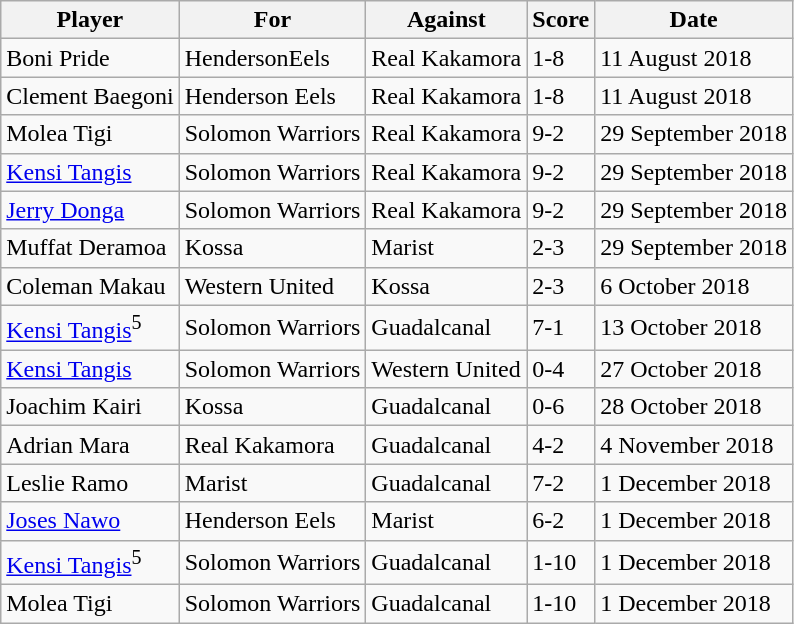<table class="wikitable">
<tr>
<th>Player</th>
<th>For</th>
<th>Against</th>
<th>Score</th>
<th>Date</th>
</tr>
<tr>
<td> Boni Pride</td>
<td>HendersonEels</td>
<td>Real Kakamora</td>
<td>1-8</td>
<td>11 August 2018</td>
</tr>
<tr>
<td> Clement Baegoni</td>
<td>Henderson Eels</td>
<td>Real Kakamora</td>
<td>1-8</td>
<td>11 August 2018</td>
</tr>
<tr>
<td> Molea Tigi</td>
<td>Solomon Warriors</td>
<td>Real Kakamora</td>
<td>9-2</td>
<td>29 September 2018</td>
</tr>
<tr>
<td> <a href='#'>Kensi Tangis</a></td>
<td>Solomon Warriors</td>
<td>Real Kakamora</td>
<td>9-2</td>
<td>29 September 2018</td>
</tr>
<tr>
<td> <a href='#'>Jerry Donga</a></td>
<td>Solomon Warriors</td>
<td>Real Kakamora</td>
<td>9-2</td>
<td>29 September 2018</td>
</tr>
<tr>
<td> Muffat Deramoa</td>
<td>Kossa</td>
<td>Marist</td>
<td>2-3</td>
<td>29 September 2018</td>
</tr>
<tr>
<td> Coleman Makau</td>
<td>Western United</td>
<td>Kossa</td>
<td>2-3</td>
<td>6 October 2018</td>
</tr>
<tr>
<td> <a href='#'>Kensi Tangis</a><sup>5</sup></td>
<td>Solomon Warriors</td>
<td>Guadalcanal</td>
<td>7-1</td>
<td>13 October 2018</td>
</tr>
<tr>
<td> <a href='#'>Kensi Tangis</a></td>
<td>Solomon Warriors</td>
<td>Western United</td>
<td>0-4</td>
<td>27 October 2018</td>
</tr>
<tr>
<td> Joachim Kairi</td>
<td>Kossa</td>
<td>Guadalcanal</td>
<td>0-6</td>
<td>28 October 2018</td>
</tr>
<tr>
<td> Adrian Mara</td>
<td>Real Kakamora</td>
<td>Guadalcanal</td>
<td>4-2</td>
<td>4 November 2018</td>
</tr>
<tr>
<td> Leslie Ramo</td>
<td>Marist</td>
<td>Guadalcanal</td>
<td>7-2</td>
<td>1 December 2018</td>
</tr>
<tr>
<td> <a href='#'>Joses Nawo</a></td>
<td>Henderson Eels</td>
<td>Marist</td>
<td>6-2</td>
<td>1 December 2018</td>
</tr>
<tr>
<td> <a href='#'>Kensi Tangis</a><sup>5</sup></td>
<td>Solomon Warriors</td>
<td>Guadalcanal</td>
<td>1-10</td>
<td>1 December 2018</td>
</tr>
<tr>
<td> Molea Tigi</td>
<td>Solomon Warriors</td>
<td>Guadalcanal</td>
<td>1-10</td>
<td>1 December 2018</td>
</tr>
</table>
